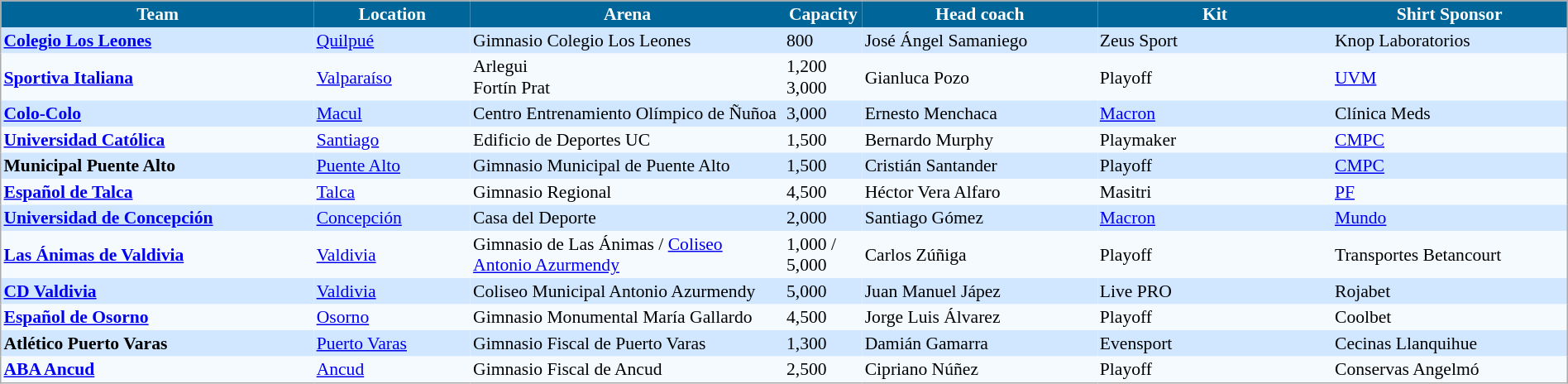<table class="sortable" align="center" cellpadding="2" cellspacing="0" style="background: #f9f9f9; border: 1px #aaa solid; border-collapse: collapse; font-size: 90%;" width="100%">
<tr bgcolor="#006699" style="color:white;">
<th width=20%>Team</th>
<th width=10%>Location</th>
<th width=20%>Arena</th>
<th width=5%>Capacity</th>
<th width=15%>Head coach</th>
<th width=15%>Kit</th>
<th width=15%>Shirt Sponsor</th>
</tr>
<tr --- bgcolor="#D0E7FF">
<td><strong><a href='#'>Colegio Los Leones</a></strong></td>
<td><a href='#'>Quilpué</a></td>
<td>Gimnasio Colegio Los Leones</td>
<td>800</td>
<td> José Ángel Samaniego</td>
<td> Zeus Sport</td>
<td> Knop Laboratorios</td>
</tr>
<tr>
</tr>
<tr --- bgcolor="#F5FAFF">
<td><strong><a href='#'>Sportiva Italiana</a></strong></td>
<td><a href='#'>Valparaíso</a></td>
<td>Arlegui<br>Fortín Prat</td>
<td>1,200<br>3,000</td>
<td> Gianluca Pozo</td>
<td> Playoff</td>
<td> <a href='#'>UVM</a></td>
</tr>
<tr>
</tr>
<tr --- bgcolor="#D0E7FF">
<td><strong><a href='#'>Colo-Colo</a></strong></td>
<td><a href='#'>Macul</a></td>
<td>Centro Entrenamiento Olímpico de Ñuñoa</td>
<td>3,000</td>
<td> Ernesto Menchaca</td>
<td> <a href='#'>Macron</a></td>
<td> Clínica Meds</td>
</tr>
<tr --- bgcolor="#F5FAFF">
<td><strong><a href='#'>Universidad Católica</a></strong></td>
<td><a href='#'>Santiago</a></td>
<td>Edificio de Deportes UC</td>
<td>1,500</td>
<td>  Bernardo Murphy</td>
<td> Playmaker</td>
<td>  <a href='#'>CMPC</a></td>
</tr>
<tr>
</tr>
<tr --- bgcolor="#D0E7FF">
<td><strong>Municipal Puente Alto</strong></td>
<td><a href='#'>Puente Alto</a></td>
<td>Gimnasio Municipal de Puente Alto</td>
<td>1,500</td>
<td>  Cristián Santander</td>
<td>  Playoff</td>
<td>  <a href='#'>CMPC</a></td>
</tr>
<tr>
</tr>
<tr --- bgcolor="#F5FAFF">
<td><strong><a href='#'>Español de Talca</a></strong></td>
<td><a href='#'>Talca</a></td>
<td>Gimnasio Regional</td>
<td>4,500</td>
<td> Héctor Vera Alfaro</td>
<td>  Masitri</td>
<td>  <a href='#'>PF</a></td>
</tr>
<tr>
</tr>
<tr --- bgcolor="#D0E7FF">
<td><strong><a href='#'>Universidad de Concepción</a></strong></td>
<td><a href='#'>Concepción</a></td>
<td>Casa del Deporte</td>
<td>2,000</td>
<td>  Santiago Gómez</td>
<td> <a href='#'>Macron</a></td>
<td>  <a href='#'>Mundo</a></td>
</tr>
<tr>
</tr>
<tr --- bgcolor="#F5FAFF">
<td><strong><a href='#'>Las Ánimas de Valdivia</a></strong></td>
<td><a href='#'>Valdivia</a></td>
<td>Gimnasio de Las Ánimas / <a href='#'>Coliseo Antonio Azurmendy</a></td>
<td>1,000 / 5,000</td>
<td> Carlos Zúñiga</td>
<td> Playoff</td>
<td> Transportes Betancourt</td>
</tr>
<tr>
</tr>
<tr --- bgcolor="#D0E7FF">
<td><strong><a href='#'>CD Valdivia</a></strong></td>
<td><a href='#'>Valdivia</a></td>
<td>Coliseo Municipal Antonio Azurmendy</td>
<td>5,000</td>
<td> Juan Manuel Jápez</td>
<td> Live PRO</td>
<td> Rojabet</td>
</tr>
<tr>
</tr>
<tr --- bgcolor="#F5FAFF">
<td><strong><a href='#'>Español de Osorno</a></strong></td>
<td><a href='#'>Osorno</a></td>
<td>Gimnasio Monumental María Gallardo</td>
<td>4,500</td>
<td> Jorge Luis Álvarez</td>
<td>  Playoff</td>
<td>  Coolbet</td>
</tr>
<tr>
</tr>
<tr --- bgcolor="#D0E7FF">
<td><strong>Atlético Puerto Varas</strong></td>
<td><a href='#'>Puerto Varas</a></td>
<td>Gimnasio Fiscal de Puerto Varas</td>
<td>1,300</td>
<td>  Damián Gamarra</td>
<td>  Evensport</td>
<td>  Cecinas Llanquihue</td>
</tr>
<tr>
</tr>
<tr --- bgcolor="#F5FAFF">
<td><strong><a href='#'>ABA Ancud</a></strong></td>
<td><a href='#'>Ancud</a></td>
<td>Gimnasio Fiscal de Ancud</td>
<td>2,500</td>
<td> Cipriano Núñez</td>
<td> Playoff</td>
<td>  Conservas Angelmó</td>
</tr>
<tr>
</tr>
</table>
